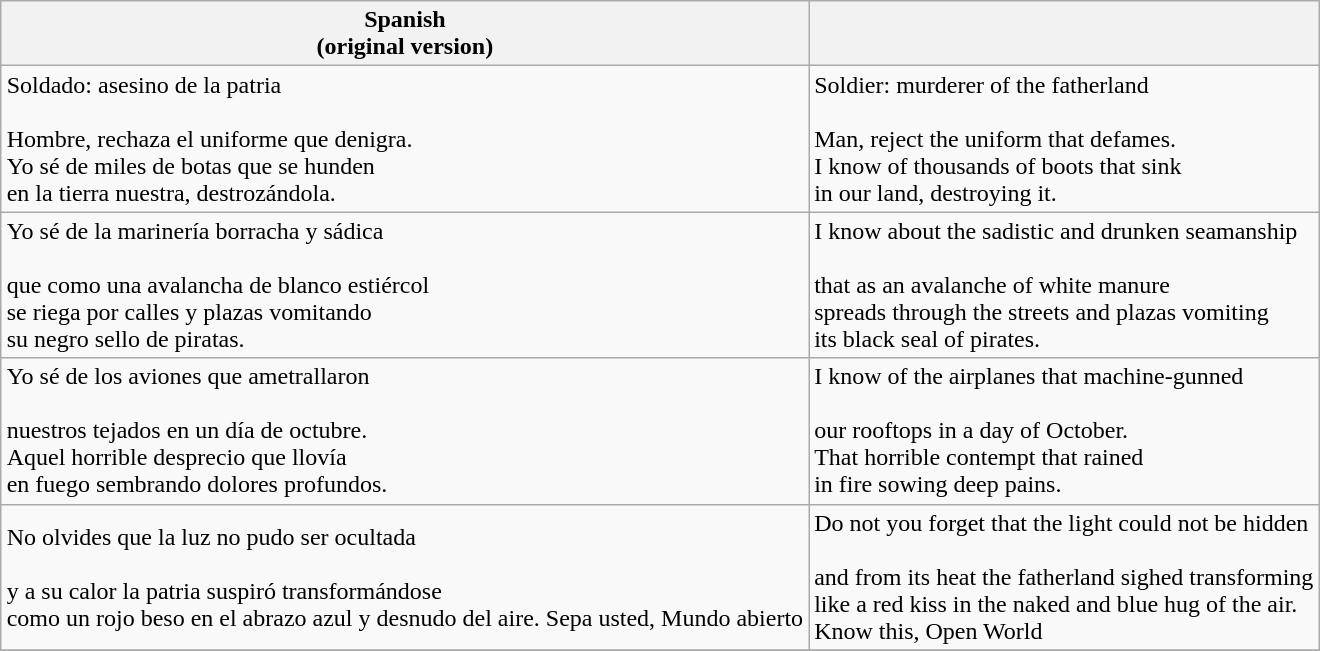<table class="wikitable" style="margin: 1em auto 1em auto">
<tr align=center>
<th>Spanish<br>(original version)</th>
<th></th>
</tr>
<tr>
<td><div>Soldado: asesino de la patria<br><br>Hombre, rechaza el uniforme que denigra.<br>
Yo sé de miles de botas que se hunden<br>
en la tierra nuestra, destrozándola.</div></td>
<td><div>Soldier: murderer of the fatherland<br><br>Man, reject the uniform that defames.<br> 
I know of thousands of boots that sink<br> 
in our land, destroying it.</div></td>
</tr>
<tr>
<td><div>Yo sé de la marinería borracha y sádica<br><br>que como una avalancha de blanco estiércol<br>
se riega por calles y plazas vomitando<br>
su negro sello de piratas.</div></td>
<td><div>I know about the sadistic and drunken seamanship<br><br>that as an avalanche of white manure<br>
spreads through the streets and plazas vomiting<br> 
its black seal of pirates.</div></td>
</tr>
<tr>
<td><div>Yo sé de los aviones que ametrallaron<br><br>nuestros tejados en un día de octubre.<br>
Aquel horrible desprecio que llovía<br>
en fuego sembrando dolores profundos.</div></td>
<td><div>I know of the airplanes that machine-gunned<br><br>our rooftops in a day of October.<br> 
That horrible contempt that rained<br>
in fire sowing deep pains.</div></td>
</tr>
<tr>
<td><div>No olvides que la luz no pudo ser ocultada<br><br>y a su calor la patria suspiró transformándose<br>
como un rojo beso en el abrazo azul y desnudo del aire.
Sepa usted, Mundo abierto</div></td>
<td><div>Do not you forget that the light could not be hidden<br><br>and from its heat the fatherland sighed transforming<br> 
like a red kiss in the naked and blue hug of the air.<br> 
Know this, Open World </div></td>
</tr>
<tr>
</tr>
</table>
